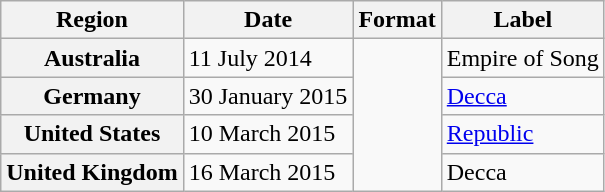<table class="wikitable plainrowheaders">
<tr>
<th scope="col">Region</th>
<th scope="col">Date</th>
<th scope="col">Format</th>
<th scope="col">Label</th>
</tr>
<tr>
<th scope="row">Australia</th>
<td>11 July 2014</td>
<td rowspan="4"></td>
<td>Empire of Song</td>
</tr>
<tr>
<th scope="row">Germany</th>
<td>30 January 2015</td>
<td><a href='#'>Decca</a></td>
</tr>
<tr>
<th scope="row">United States</th>
<td>10 March 2015</td>
<td><a href='#'>Republic</a></td>
</tr>
<tr>
<th scope="row">United Kingdom</th>
<td>16 March 2015</td>
<td>Decca</td>
</tr>
</table>
